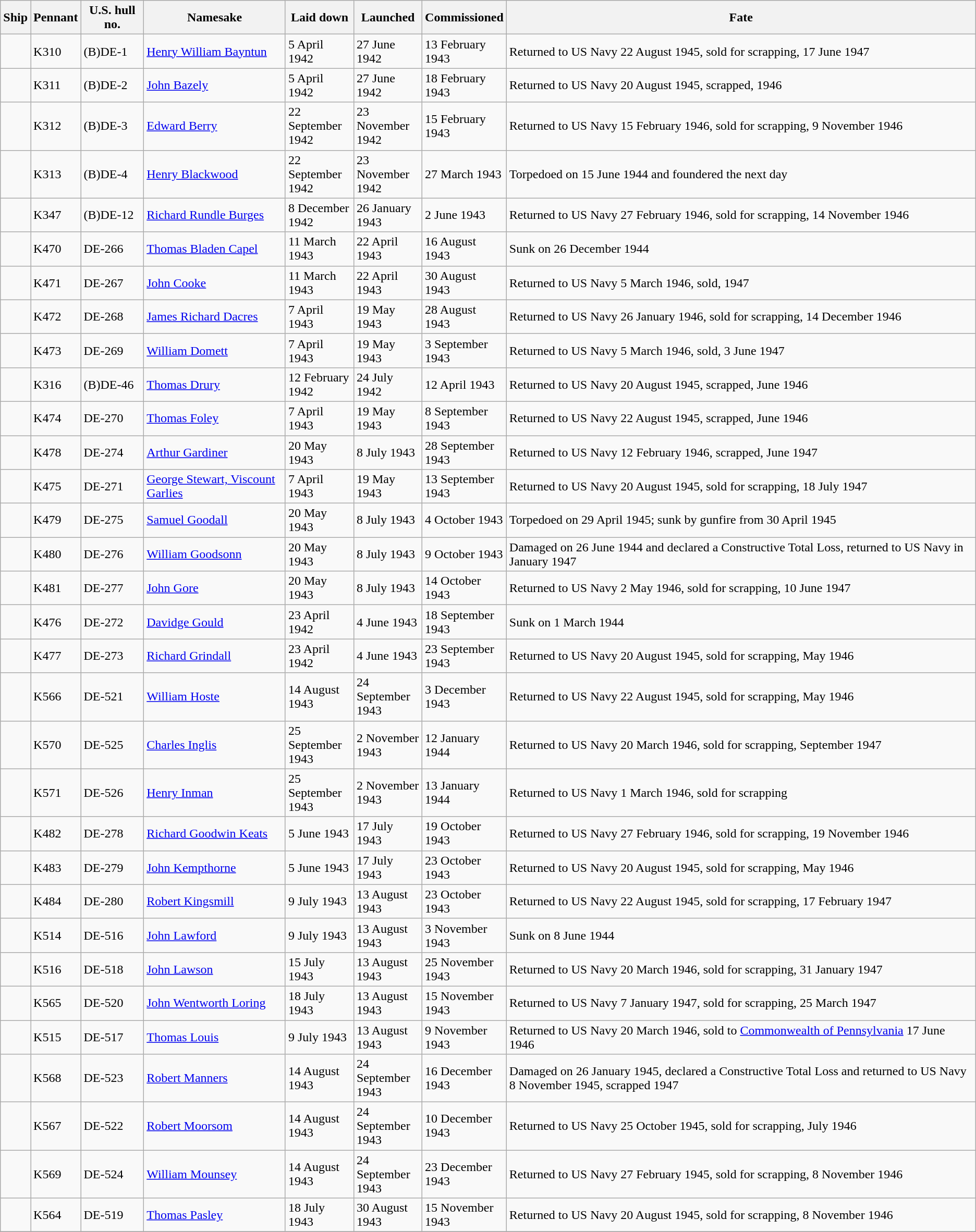<table class="sortable wikitable">
<tr>
<th>Ship</th>
<th>Pennant</th>
<th>U.S. hull no.</th>
<th>Namesake</th>
<th width = 80>Laid down</th>
<th width = 80>Launched</th>
<th width = 80>Commissioned</th>
<th>Fate</th>
</tr>
<tr>
<td></td>
<td>K310</td>
<td>(B)DE-1</td>
<td><a href='#'>Henry William Bayntun</a></td>
<td>5 April 1942</td>
<td>27 June 1942</td>
<td>13 February 1943</td>
<td>Returned to US Navy 22 August 1945, sold for scrapping, 17 June 1947</td>
</tr>
<tr>
<td></td>
<td>K311</td>
<td>(B)DE-2</td>
<td><a href='#'>John Bazely</a></td>
<td>5 April 1942</td>
<td>27 June 1942</td>
<td>18 February 1943</td>
<td>Returned to US Navy 20 August 1945, scrapped, 1946</td>
</tr>
<tr>
<td></td>
<td>K312</td>
<td>(B)DE-3</td>
<td><a href='#'>Edward Berry</a></td>
<td>22 September 1942</td>
<td>23 November 1942</td>
<td>15 February 1943</td>
<td>Returned to US Navy 15 February 1946, sold for scrapping, 9 November 1946</td>
</tr>
<tr>
<td></td>
<td>K313</td>
<td>(B)DE-4</td>
<td><a href='#'>Henry Blackwood</a></td>
<td>22 September 1942</td>
<td>23 November 1942</td>
<td>27 March 1943</td>
<td>Torpedoed on 15 June 1944 and foundered the next day</td>
</tr>
<tr>
<td></td>
<td>K347</td>
<td>(B)DE-12</td>
<td><a href='#'>Richard Rundle Burges</a></td>
<td>8 December 1942</td>
<td>26 January 1943</td>
<td>2 June 1943</td>
<td>Returned to US Navy 27 February 1946, sold for scrapping, 14 November 1946</td>
</tr>
<tr>
<td></td>
<td>K470</td>
<td>DE-266</td>
<td><a href='#'>Thomas Bladen Capel</a></td>
<td>11 March 1943</td>
<td>22 April 1943</td>
<td>16 August 1943</td>
<td>Sunk on 26 December 1944</td>
</tr>
<tr>
<td></td>
<td>K471</td>
<td>DE-267</td>
<td><a href='#'>John Cooke</a></td>
<td>11 March 1943</td>
<td>22 April 1943</td>
<td>30 August 1943</td>
<td>Returned to US Navy 5 March 1946, sold, 1947</td>
</tr>
<tr>
<td></td>
<td>K472</td>
<td>DE-268</td>
<td><a href='#'>James Richard Dacres</a></td>
<td>7 April 1943</td>
<td>19 May 1943</td>
<td>28 August 1943</td>
<td>Returned to US Navy 26 January 1946, sold for scrapping, 14 December 1946</td>
</tr>
<tr>
<td></td>
<td>K473</td>
<td>DE-269</td>
<td><a href='#'>William Domett</a></td>
<td>7 April 1943</td>
<td>19 May 1943</td>
<td>3 September 1943</td>
<td>Returned to US Navy 5 March 1946, sold, 3 June 1947</td>
</tr>
<tr>
<td></td>
<td>K316</td>
<td>(B)DE-46</td>
<td><a href='#'>Thomas Drury</a></td>
<td>12 February 1942</td>
<td>24 July 1942</td>
<td>12 April 1943</td>
<td>Returned to US Navy 20 August 1945, scrapped, June 1946</td>
</tr>
<tr>
<td></td>
<td>K474</td>
<td>DE-270</td>
<td><a href='#'>Thomas Foley</a></td>
<td>7 April 1943</td>
<td>19 May 1943</td>
<td>8 September 1943</td>
<td>Returned to US Navy 22 August 1945, scrapped, June 1946</td>
</tr>
<tr>
<td></td>
<td>K478</td>
<td>DE-274</td>
<td><a href='#'>Arthur Gardiner</a></td>
<td>20 May 1943</td>
<td>8 July 1943</td>
<td>28 September 1943</td>
<td>Returned to US Navy 12 February 1946, scrapped, June 1947</td>
</tr>
<tr>
<td></td>
<td>K475</td>
<td>DE-271</td>
<td><a href='#'>George Stewart, Viscount Garlies</a></td>
<td>7 April 1943</td>
<td>19 May 1943</td>
<td>13 September 1943</td>
<td>Returned to US Navy 20 August 1945, sold for scrapping, 18 July 1947</td>
</tr>
<tr>
<td></td>
<td>K479</td>
<td>DE-275</td>
<td><a href='#'>Samuel Goodall</a></td>
<td>20 May 1943</td>
<td>8 July 1943</td>
<td>4 October 1943</td>
<td>Torpedoed on 29 April 1945; sunk by gunfire from  30 April 1945</td>
</tr>
<tr>
<td></td>
<td>K480</td>
<td>DE-276</td>
<td><a href='#'>William Goodsonn</a></td>
<td>20 May 1943</td>
<td>8 July 1943</td>
<td>9 October 1943</td>
<td>Damaged on 26 June 1944 and declared a Constructive Total Loss, returned to US Navy in January 1947</td>
</tr>
<tr>
<td></td>
<td>K481</td>
<td>DE-277</td>
<td><a href='#'>John Gore</a></td>
<td>20 May 1943</td>
<td>8 July 1943</td>
<td>14 October 1943</td>
<td>Returned to US Navy 2 May 1946, sold for scrapping, 10 June 1947</td>
</tr>
<tr>
<td></td>
<td>K476</td>
<td>DE-272</td>
<td><a href='#'>Davidge Gould</a></td>
<td>23 April 1942</td>
<td>4 June 1943</td>
<td>18 September 1943</td>
<td>Sunk on 1 March 1944</td>
</tr>
<tr>
<td></td>
<td>K477</td>
<td>DE-273</td>
<td><a href='#'>Richard Grindall</a></td>
<td>23 April 1942</td>
<td>4 June 1943</td>
<td>23 September 1943</td>
<td>Returned to US Navy 20 August 1945, sold for scrapping, May 1946</td>
</tr>
<tr>
<td></td>
<td>K566</td>
<td>DE-521</td>
<td><a href='#'>William Hoste</a></td>
<td>14 August 1943</td>
<td>24 September 1943</td>
<td>3 December 1943</td>
<td>Returned to US Navy 22 August 1945, sold for scrapping, May 1946</td>
</tr>
<tr>
<td></td>
<td>K570</td>
<td>DE-525</td>
<td><a href='#'>Charles Inglis</a></td>
<td>25 September 1943</td>
<td>2 November 1943</td>
<td>12 January 1944</td>
<td>Returned to US Navy 20 March 1946, sold for scrapping, September 1947</td>
</tr>
<tr>
<td></td>
<td>K571</td>
<td>DE-526</td>
<td><a href='#'>Henry Inman</a></td>
<td>25 September 1943</td>
<td>2 November 1943</td>
<td>13 January 1944</td>
<td>Returned to US Navy 1 March 1946, sold for scrapping</td>
</tr>
<tr>
<td></td>
<td>K482</td>
<td>DE-278</td>
<td><a href='#'>Richard Goodwin Keats</a></td>
<td>5 June 1943</td>
<td>17 July 1943</td>
<td>19 October 1943</td>
<td>Returned to US Navy 27 February 1946, sold for scrapping, 19 November 1946</td>
</tr>
<tr>
<td></td>
<td>K483</td>
<td>DE-279</td>
<td><a href='#'>John Kempthorne</a></td>
<td>5 June 1943</td>
<td>17 July 1943</td>
<td>23 October 1943</td>
<td>Returned to US Navy 20 August 1945, sold for scrapping, May 1946</td>
</tr>
<tr>
<td></td>
<td>K484</td>
<td>DE-280</td>
<td><a href='#'>Robert Kingsmill</a></td>
<td>9 July 1943</td>
<td>13 August 1943</td>
<td>23 October 1943</td>
<td>Returned to US Navy 22 August 1945, sold for scrapping, 17 February 1947</td>
</tr>
<tr>
<td></td>
<td>K514</td>
<td>DE-516</td>
<td><a href='#'>John Lawford</a></td>
<td>9 July 1943</td>
<td>13 August 1943</td>
<td>3 November 1943</td>
<td>Sunk on 8 June 1944</td>
</tr>
<tr>
<td></td>
<td>K516</td>
<td>DE-518</td>
<td><a href='#'>John Lawson</a></td>
<td>15 July 1943</td>
<td>13 August 1943</td>
<td>25 November 1943</td>
<td>Returned to US Navy 20 March 1946, sold for scrapping, 31 January 1947</td>
</tr>
<tr>
<td></td>
<td>K565</td>
<td>DE-520</td>
<td><a href='#'>John Wentworth Loring</a></td>
<td>18 July 1943</td>
<td>13 August 1943</td>
<td>15 November 1943</td>
<td>Returned to US Navy 7 January 1947, sold for scrapping, 25 March 1947</td>
</tr>
<tr>
<td></td>
<td>K515</td>
<td>DE-517</td>
<td><a href='#'>Thomas Louis</a></td>
<td>9 July 1943</td>
<td>13 August 1943</td>
<td>9 November 1943</td>
<td>Returned to US Navy 20 March 1946, sold to <a href='#'>Commonwealth of Pennsylvania</a> 17 June 1946</td>
</tr>
<tr>
<td></td>
<td>K568</td>
<td>DE-523</td>
<td><a href='#'>Robert Manners</a></td>
<td>14 August 1943</td>
<td>24 September 1943</td>
<td>16 December 1943</td>
<td>Damaged on 26 January 1945, declared a Constructive Total Loss and returned to US Navy 8 November 1945, scrapped 1947</td>
</tr>
<tr>
<td></td>
<td>K567</td>
<td>DE-522</td>
<td><a href='#'>Robert Moorsom</a></td>
<td>14 August 1943</td>
<td>24 September 1943</td>
<td>10 December 1943</td>
<td>Returned to US Navy 25 October 1945, sold for scrapping, July 1946</td>
</tr>
<tr>
<td></td>
<td>K569</td>
<td>DE-524</td>
<td><a href='#'>William Mounsey</a></td>
<td>14 August 1943</td>
<td>24 September 1943</td>
<td>23 December 1943</td>
<td>Returned to US Navy 27 February 1945, sold for scrapping, 8 November 1946</td>
</tr>
<tr>
<td></td>
<td>K564</td>
<td>DE-519</td>
<td><a href='#'>Thomas Pasley</a></td>
<td>18 July 1943</td>
<td>30 August 1943</td>
<td>15 November 1943</td>
<td>Returned to US Navy 20 August 1945, sold for scrapping, 8 November 1946</td>
</tr>
<tr>
</tr>
</table>
